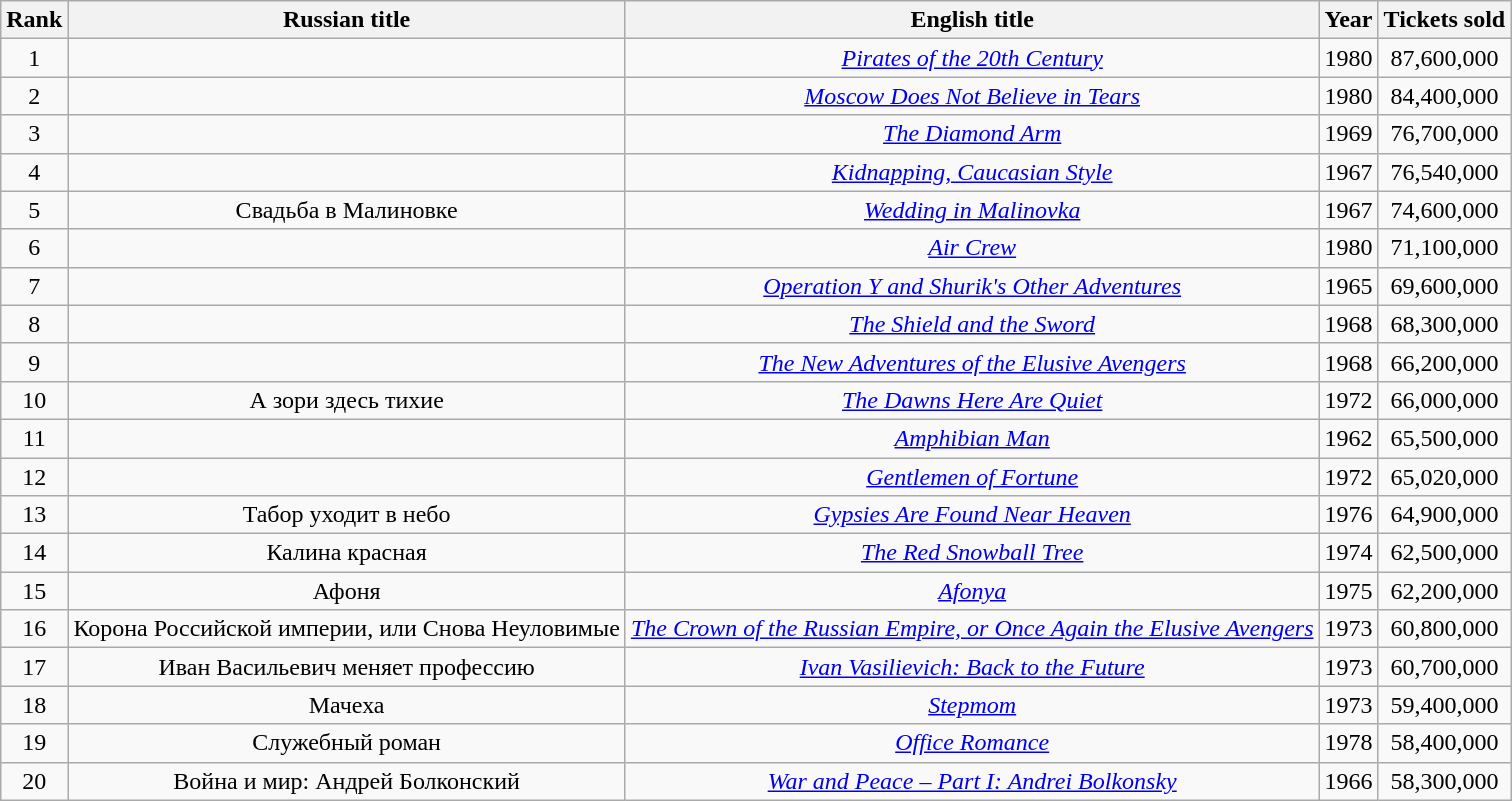<table class="wikitable sortable" style="text-align:center">
<tr>
<th>Rank</th>
<th>Russian title</th>
<th>English title</th>
<th>Year</th>
<th>Tickets sold</th>
</tr>
<tr>
<td>1</td>
<td></td>
<td><em><a href='#'>Pirates of the 20th Century</a></em></td>
<td style="text-align:center;">1980</td>
<td>87,600,000</td>
</tr>
<tr>
<td>2</td>
<td></td>
<td><em><a href='#'>Moscow Does Not Believe in Tears</a></em></td>
<td style="text-align:center;">1980</td>
<td>84,400,000</td>
</tr>
<tr>
<td>3</td>
<td></td>
<td><em><a href='#'>The Diamond Arm</a></em></td>
<td style="text-align:center;">1969</td>
<td>76,700,000</td>
</tr>
<tr>
<td>4</td>
<td></td>
<td><em><a href='#'>Kidnapping, Caucasian Style</a></em></td>
<td style="text-align:center;">1967</td>
<td>76,540,000</td>
</tr>
<tr>
<td>5</td>
<td>Свадьба в Малиновке</td>
<td><em><a href='#'>Wedding in Malinovka</a></em></td>
<td>1967</td>
<td>74,600,000</td>
</tr>
<tr>
<td>6</td>
<td></td>
<td><em><a href='#'>Air Crew</a></em></td>
<td style="text-align:center;">1980</td>
<td>71,100,000</td>
</tr>
<tr>
<td>7</td>
<td></td>
<td><em><a href='#'>Operation Y and Shurik's Other Adventures</a></em></td>
<td style="text-align:center;">1965</td>
<td>69,600,000</td>
</tr>
<tr>
<td>8</td>
<td></td>
<td><em><a href='#'>The Shield and the Sword</a></em></td>
<td style="text-align:center;">1968</td>
<td>68,300,000</td>
</tr>
<tr>
<td>9</td>
<td></td>
<td><em><a href='#'>The New Adventures of the Elusive Avengers</a></em></td>
<td style="text-align:center;">1968</td>
<td>66,200,000</td>
</tr>
<tr>
<td>10</td>
<td>А зори здесь тихие</td>
<td><em><a href='#'>The Dawns Here Are Quiet</a></em></td>
<td>1972</td>
<td>66,000,000</td>
</tr>
<tr>
<td>11</td>
<td></td>
<td><em><a href='#'>Amphibian Man</a></em></td>
<td style="text-align:center;">1962</td>
<td>65,500,000</td>
</tr>
<tr>
<td>12</td>
<td></td>
<td><em><a href='#'>Gentlemen of Fortune</a></em></td>
<td style="text-align:center;">1972</td>
<td>65,020,000</td>
</tr>
<tr>
<td>13</td>
<td>Табор уходит в небо</td>
<td><em><a href='#'>Gypsies Are Found Near Heaven</a></em></td>
<td>1976</td>
<td>64,900,000</td>
</tr>
<tr>
<td>14</td>
<td>Калина красная</td>
<td><em><a href='#'>The Red Snowball Tree</a></em></td>
<td>1974</td>
<td>62,500,000</td>
</tr>
<tr>
<td>15</td>
<td>Афоня</td>
<td><em><a href='#'>Afonya</a></em></td>
<td>1975</td>
<td>62,200,000</td>
</tr>
<tr>
<td>16</td>
<td>Корона Российской империи, или Снова Неуловимые</td>
<td><em><a href='#'>The Crown of the Russian Empire, or Once Again the Elusive Avengers</a></em></td>
<td>1973</td>
<td>60,800,000</td>
</tr>
<tr>
<td>17</td>
<td>Иван Васильевич меняет профессию</td>
<td><em><a href='#'>Ivan Vasilievich: Back to the Future</a></em></td>
<td>1973</td>
<td>60,700,000</td>
</tr>
<tr>
<td>18</td>
<td>Мачеха</td>
<td><a href='#'><em>Stepmom</em></a></td>
<td>1973</td>
<td>59,400,000</td>
</tr>
<tr>
<td>19</td>
<td>Служебный роман</td>
<td><em><a href='#'>Office Romance</a></em></td>
<td>1978</td>
<td>58,400,000</td>
</tr>
<tr>
<td>20</td>
<td>Война и мир: Андрей Болконский</td>
<td><em><a href='#'>War and Peace – Part I: Andrei Bolkonsky</a></em></td>
<td>1966</td>
<td>58,300,000</td>
</tr>
</table>
